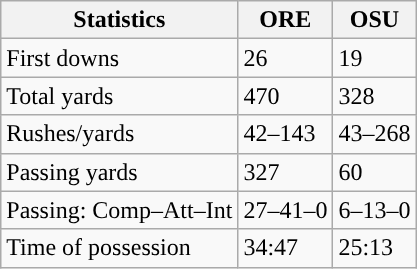<table class="wikitable" style="float: left;">
<tr>
<th>Statistics</th>
<th>ORE</th>
<th>OSU</th>
</tr>
<tr>
<td>First downs</td>
<td>26</td>
<td>19</td>
</tr>
<tr>
<td>Total yards</td>
<td>470</td>
<td>328</td>
</tr>
<tr>
<td>Rushes/yards</td>
<td>42–143</td>
<td>43–268</td>
</tr>
<tr>
<td>Passing yards</td>
<td>327</td>
<td>60</td>
</tr>
<tr>
<td>Passing: Comp–Att–Int</td>
<td>27–41–0</td>
<td>6–13–0</td>
</tr>
<tr>
<td>Time of possession</td>
<td>34:47</td>
<td>25:13</td>
</tr>
</table>
